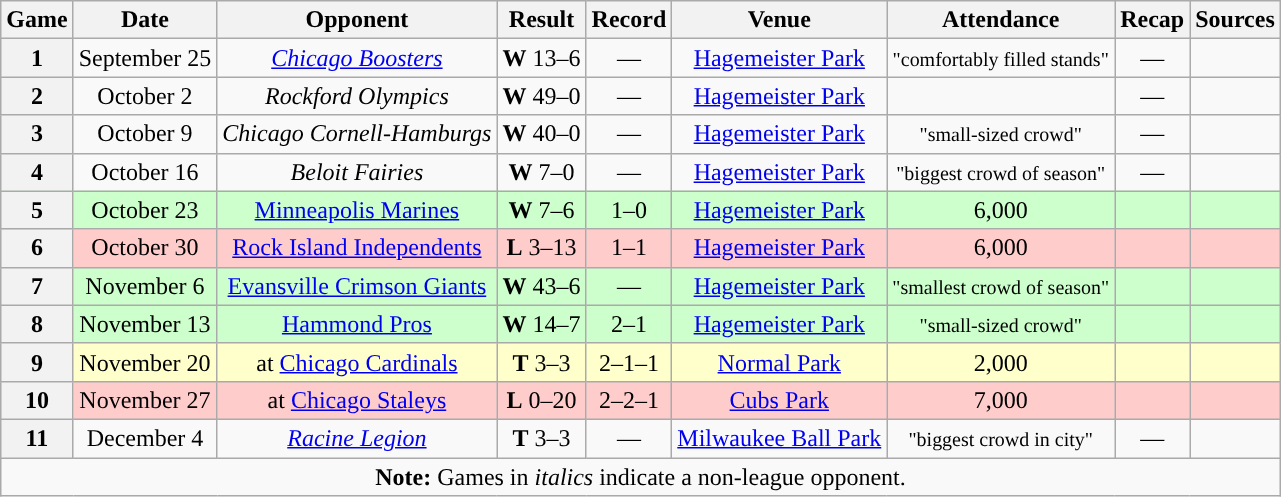<table class="wikitable" style="text-align:center">
<tr>
<th>Game</th>
<th>Date</th>
<th>Opponent</th>
<th>Result</th>
<th>Record</th>
<th>Venue</th>
<th>Attendance</th>
<th>Recap</th>
<th>Sources</th>
</tr>
<tr>
<th>1</th>
<td>September 25</td>
<td><em><a href='#'>Chicago Boosters</a></em></td>
<td><strong>W</strong> 13–6</td>
<td>—</td>
<td><a href='#'>Hagemeister Park</a></td>
<td><small>"comfortably filled stands"</small></td>
<td>—</td>
<td></td>
</tr>
<tr>
<th>2</th>
<td>October 2</td>
<td><em>Rockford Olympics</em></td>
<td><strong>W</strong> 49–0</td>
<td>—</td>
<td><a href='#'>Hagemeister Park</a></td>
<td></td>
<td>—</td>
<td></td>
</tr>
<tr>
<th>3</th>
<td>October 9</td>
<td><em>Chicago Cornell-Hamburgs</em></td>
<td><strong>W</strong> 40–0</td>
<td>—</td>
<td><a href='#'>Hagemeister Park</a></td>
<td><small>"small-sized crowd"</small></td>
<td>—</td>
<td></td>
</tr>
<tr>
<th>4</th>
<td>October 16</td>
<td><em>Beloit Fairies</em></td>
<td><strong>W</strong> 7–0</td>
<td>—</td>
<td><a href='#'>Hagemeister Park</a></td>
<td><small>"biggest crowd of season"</small></td>
<td>—</td>
<td></td>
</tr>
<tr style="background:#cfc">
<th>5</th>
<td>October 23</td>
<td><a href='#'>Minneapolis Marines</a></td>
<td><strong>W</strong> 7–6</td>
<td>1–0</td>
<td><a href='#'>Hagemeister Park</a></td>
<td>6,000</td>
<td></td>
<td></td>
</tr>
<tr style="background:#fcc">
<th>6</th>
<td>October 30</td>
<td><a href='#'>Rock Island Independents</a></td>
<td><strong>L</strong> 3–13</td>
<td>1–1</td>
<td><a href='#'>Hagemeister Park</a></td>
<td>6,000 </td>
<td></td>
<td></td>
</tr>
<tr style="background:#cfc">
<th>7</th>
<td>November 6</td>
<td><a href='#'>Evansville Crimson Giants</a></td>
<td><strong>W</strong> 43–6</td>
<td>—</td>
<td><a href='#'>Hagemeister Park</a></td>
<td><small>"smallest crowd of season"</small></td>
<td></td>
<td></td>
</tr>
<tr style="background:#cfc">
<th>8</th>
<td>November 13</td>
<td><a href='#'>Hammond Pros</a></td>
<td><strong>W</strong> 14–7</td>
<td>2–1</td>
<td><a href='#'>Hagemeister Park</a></td>
<td><small>"small-sized crowd"</small></td>
<td></td>
<td></td>
</tr>
<tr style="background:#ffc">
<th>9</th>
<td>November 20</td>
<td>at <a href='#'>Chicago Cardinals</a></td>
<td><strong>T</strong> 3–3</td>
<td>2–1–1</td>
<td><a href='#'>Normal Park</a></td>
<td>2,000</td>
<td></td>
<td></td>
</tr>
<tr style="background:#fcc">
<th>10</th>
<td>November 27</td>
<td>at <a href='#'>Chicago Staleys</a></td>
<td><strong>L</strong> 0–20</td>
<td>2–2–1</td>
<td><a href='#'>Cubs Park</a></td>
<td>7,000</td>
<td></td>
<td></td>
</tr>
<tr>
<th>11</th>
<td>December 4</td>
<td><em><a href='#'>Racine Legion</a></em></td>
<td><strong>T</strong> 3–3</td>
<td>—</td>
<td><a href='#'>Milwaukee Ball Park</a></td>
<td><small>"biggest crowd in city"</small></td>
<td>—</td>
<td></td>
</tr>
<tr>
<td colspan="10"><strong>Note:</strong> Games in <em>italics</em> indicate a non-league opponent.</td>
</tr>
</table>
